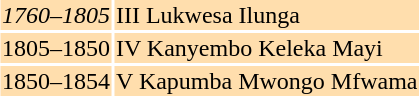<table align="right" style="margin:1em">
<tr style="background:#ffdead;">
<td><em>1760–1805</em></td>
<td>III Lukwesa Ilunga</td>
</tr>
<tr style="background:#ffdead;">
<td>1805–1850</td>
<td>IV Kanyembo Keleka Mayi</td>
</tr>
<tr style="background:#ffdead;">
<td>1850–1854</td>
<td>V Kapumba Mwongo Mfwama</td>
</tr>
</table>
